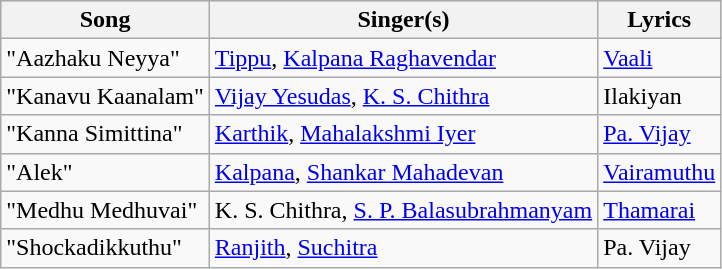<table class="wikitable">
<tr style="background:#ccc; text-align:center;">
<th>Song</th>
<th>Singer(s)</th>
<th>Lyrics</th>
</tr>
<tr>
<td>"Aazhaku Neyya"</td>
<td><a href='#'>Tippu</a>, <a href='#'>Kalpana Raghavendar</a></td>
<td><a href='#'>Vaali</a></td>
</tr>
<tr>
<td>"Kanavu Kaanalam"</td>
<td><a href='#'>Vijay Yesudas</a>, <a href='#'>K. S. Chithra</a></td>
<td>Ilakiyan</td>
</tr>
<tr>
<td>"Kanna Simittina"</td>
<td><a href='#'>Karthik</a>, <a href='#'>Mahalakshmi Iyer</a></td>
<td><a href='#'>Pa. Vijay</a></td>
</tr>
<tr>
<td>"Alek"</td>
<td><a href='#'>Kalpana</a>, <a href='#'>Shankar Mahadevan</a></td>
<td><a href='#'>Vairamuthu</a></td>
</tr>
<tr>
<td>"Medhu Medhuvai"</td>
<td>K. S. Chithra, <a href='#'>S. P. Balasubrahmanyam</a></td>
<td><a href='#'>Thamarai</a></td>
</tr>
<tr>
<td>"Shockadikkuthu"</td>
<td><a href='#'>Ranjith</a>, <a href='#'>Suchitra</a></td>
<td>Pa. Vijay</td>
</tr>
</table>
